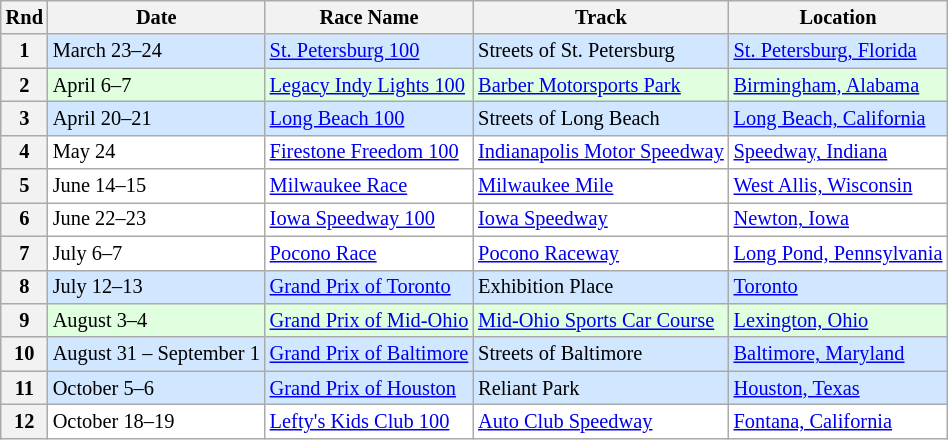<table class="wikitable" style="font-size: 85%">
<tr>
<th>Rnd</th>
<th>Date</th>
<th>Race Name</th>
<th>Track</th>
<th>Location</th>
</tr>
<tr style="background:#D0E7FF;">
<th>1</th>
<td>March 23–24</td>
<td> <a href='#'>St. Petersburg 100</a></td>
<td>Streets of St. Petersburg</td>
<td><a href='#'>St. Petersburg, Florida</a></td>
</tr>
<tr style="background:#DFFFDF;">
<th>2</th>
<td>April 6–7</td>
<td> <a href='#'>Legacy Indy Lights 100</a></td>
<td><a href='#'>Barber Motorsports Park</a></td>
<td><a href='#'>Birmingham, Alabama</a></td>
</tr>
<tr style="background:#D0E7FF;">
<th>3</th>
<td>April 20–21</td>
<td> <a href='#'>Long Beach 100</a></td>
<td>Streets of Long Beach</td>
<td><a href='#'>Long Beach, California</a></td>
</tr>
<tr style="background:#FFFFFF;">
<th>4</th>
<td>May 24</td>
<td> <a href='#'>Firestone Freedom 100</a></td>
<td><a href='#'>Indianapolis Motor Speedway</a></td>
<td><a href='#'>Speedway, Indiana</a></td>
</tr>
<tr style="background:#FFFFFF;">
<th>5</th>
<td>June 14–15</td>
<td> <a href='#'>Milwaukee Race</a></td>
<td><a href='#'>Milwaukee Mile</a></td>
<td><a href='#'>West Allis, Wisconsin</a></td>
</tr>
<tr style="background:#FFFFFF;">
<th>6</th>
<td>June 22–23</td>
<td> <a href='#'>Iowa Speedway 100</a></td>
<td><a href='#'>Iowa Speedway</a></td>
<td><a href='#'>Newton, Iowa</a></td>
</tr>
<tr style="background:#FFFFFF;">
<th>7</th>
<td>July 6–7</td>
<td> <a href='#'>Pocono Race</a></td>
<td><a href='#'>Pocono Raceway</a></td>
<td><a href='#'>Long Pond, Pennsylvania</a></td>
</tr>
<tr style="background:#D0E7FF;">
<th>8</th>
<td>July 12–13</td>
<td> <a href='#'>Grand Prix of Toronto</a></td>
<td>Exhibition Place</td>
<td><a href='#'>Toronto</a></td>
</tr>
<tr style="background:#DFFFDF;">
<th>9</th>
<td>August 3–4</td>
<td> <a href='#'>Grand Prix of Mid-Ohio</a></td>
<td><a href='#'>Mid-Ohio Sports Car Course</a></td>
<td><a href='#'>Lexington, Ohio</a></td>
</tr>
<tr style="background:#D0E7FF;">
<th>10</th>
<td>August 31 – September 1</td>
<td> <a href='#'>Grand Prix of Baltimore</a></td>
<td>Streets of Baltimore</td>
<td><a href='#'>Baltimore, Maryland</a></td>
</tr>
<tr style="background:#D0E7FF;">
<th>11</th>
<td>October 5–6</td>
<td> <a href='#'>Grand Prix of Houston</a></td>
<td>Reliant Park</td>
<td><a href='#'>Houston, Texas</a></td>
</tr>
<tr style="background:#FFFFFF;">
<th>12</th>
<td>October 18–19</td>
<td> <a href='#'>Lefty's Kids Club 100</a></td>
<td><a href='#'>Auto Club Speedway</a></td>
<td><a href='#'>Fontana, California</a></td>
</tr>
</table>
